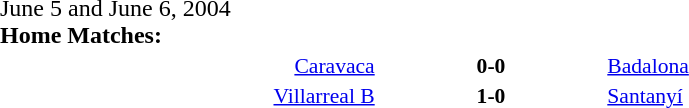<table width=100% cellspacing=1>
<tr>
<th width=20%></th>
<th width=12%></th>
<th width=20%></th>
<th></th>
</tr>
<tr>
<td>June 5 and June 6, 2004<br><strong>Home Matches:</strong></td>
</tr>
<tr style=font-size:90%>
<td align=right><a href='#'>Caravaca</a></td>
<td align=center><strong>0-0</strong></td>
<td><a href='#'>Badalona</a></td>
</tr>
<tr style=font-size:90%>
<td align=right><a href='#'>Villarreal B</a></td>
<td align=center><strong>1-0</strong></td>
<td><a href='#'>Santanyí</a></td>
</tr>
</table>
